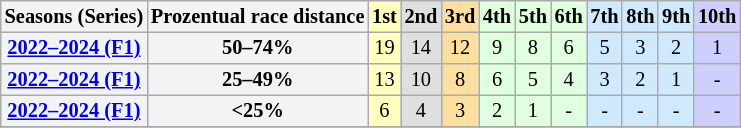<table border="2" cellpadding="2" cellspacing="0" style="margin:0 1em 0 0; background:#f9f9f9; border:1px #aaa solid; border-collapse:collapse; font-size:85%;">
<tr>
<th bgcolor=f2f3f4>Seasons (Series)</th>
<th bgcolor=f2f3f4>Prozentual race distance</th>
<td bgcolor=ffffbf align="center"><strong>1st</strong></td>
<td bgcolor=dfdfdf align="center"><strong>2nd</strong></td>
<td bgcolor=ffdf9f align="center"><strong>3rd</strong></td>
<td bgcolor=dfffdf align="center"><strong>4th</strong></td>
<td bgcolor=dfffdf align="center"><strong>5th</strong></td>
<td bgcolor=dfffdf align="center"><strong>6th</strong></td>
<td bgcolor=cfeaff align="center"><strong>7th</strong></td>
<td bgcolor=cfeaff align="center"><strong>8th</strong></td>
<td bgcolor=cfeaff align="center"><strong>9th</strong></td>
<td bgcolor=cfcfff align="center"><strong>10th</strong></td>
</tr>
<tr>
<th bgcolor=f2f3f4><a href='#'>2022–2024 (F1)</a></th>
<th bgcolor=f2f3f4>50–74%</th>
<td bgcolor=ffffbf align="center">19</td>
<td bgcolor=dfdfdf align="center">14</td>
<td bgcolor=ffdf9f align="center">12</td>
<td bgcolor=dfffdf align="center">9</td>
<td bgcolor=dfffdf align="center">8</td>
<td bgcolor=dfffdf align="center">6</td>
<td bgcolor=cfeaff align="center">5</td>
<td bgcolor=cfeaff align="center">3</td>
<td bgcolor=cfeaff align="center">2</td>
<td bgcolor=cfcfff align="center">1</td>
</tr>
<tr>
<th bgcolor=f2f3f4><a href='#'>2022–2024 (F1)</a></th>
<th bgcolor=f2f3f4>25–49%</th>
<td bgcolor=ffffbf align="center">13</td>
<td bgcolor=dfdfdf align="center">10</td>
<td bgcolor=ffdf9f align="center">8</td>
<td bgcolor=dfffdf align="center">6</td>
<td bgcolor=dfffdf align="center">5</td>
<td bgcolor=dfffdf align="center">4</td>
<td bgcolor=cfeaff align="center">3</td>
<td bgcolor=cfeaff align="center">2</td>
<td bgcolor=cfeaff align="center">1</td>
<td bgcolor=cfcfff align="center">-</td>
</tr>
<tr>
<th bgcolor=f2f3f4><a href='#'>2022–2024 (F1)</a></th>
<th bgcolor=f2f3f4><25%</th>
<td bgcolor=ffffbf align="center">6</td>
<td bgcolor=dfdfdf align="center">4</td>
<td bgcolor=ffdf9f align="center">3</td>
<td bgcolor=dfffdf align="center">2</td>
<td bgcolor=dfffdf align="center">1</td>
<td bgcolor=dfffdf align="center">-</td>
<td bgcolor=cfeaff align="center">-</td>
<td bgcolor=cfeaff align="center">-</td>
<td bgcolor=cfeaff align="center">-</td>
<td bgcolor=cfcfff align="center">-</td>
</tr>
<tr>
</tr>
</table>
